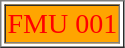<table border="1">
<tr ---- size="40">
<td style="background:orange; font-size: 14pt; color: red">FMU 001</td>
</tr>
</table>
